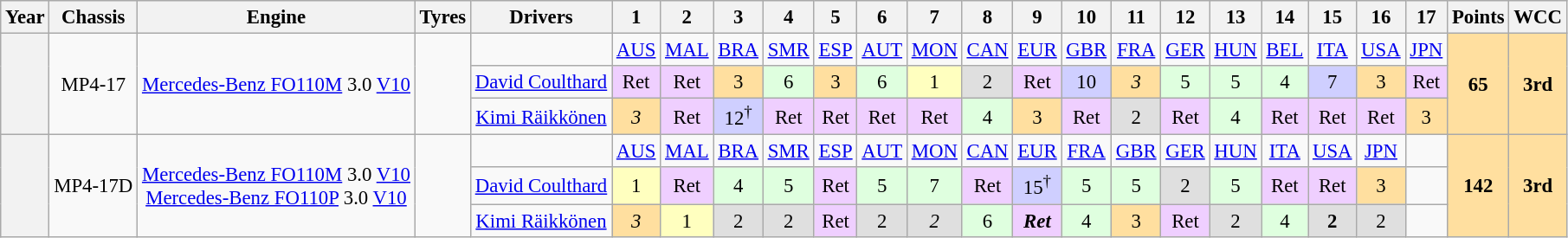<table class="wikitable" style="text-align:center; font-size:95%">
<tr>
<th>Year</th>
<th>Chassis</th>
<th>Engine</th>
<th>Tyres</th>
<th>Drivers</th>
<th>1</th>
<th>2</th>
<th>3</th>
<th>4</th>
<th>5</th>
<th>6</th>
<th>7</th>
<th>8</th>
<th>9</th>
<th>10</th>
<th>11</th>
<th>12</th>
<th>13</th>
<th>14</th>
<th>15</th>
<th>16</th>
<th>17</th>
<th>Points</th>
<th>WCC</th>
</tr>
<tr>
<th rowspan="3"></th>
<td rowspan="3">MP4-17</td>
<td rowspan="3"><a href='#'>Mercedes-Benz FO110M</a> 3.0 <a href='#'>V10</a></td>
<td rowspan="3"></td>
<td></td>
<td><a href='#'>AUS</a></td>
<td><a href='#'>MAL</a></td>
<td><a href='#'>BRA</a></td>
<td><a href='#'>SMR</a></td>
<td><a href='#'>ESP</a></td>
<td><a href='#'>AUT</a></td>
<td><a href='#'>MON</a></td>
<td><a href='#'>CAN</a></td>
<td><a href='#'>EUR</a></td>
<td><a href='#'>GBR</a></td>
<td><a href='#'>FRA</a></td>
<td><a href='#'>GER</a></td>
<td><a href='#'>HUN</a></td>
<td><a href='#'>BEL</a></td>
<td><a href='#'>ITA</a></td>
<td><a href='#'>USA</a></td>
<td><a href='#'>JPN</a></td>
<td rowspan="3" style="background:#FFDF9F;"><strong>65</strong></td>
<td rowspan="3" style="background:#FFDF9F;"><strong>3rd</strong></td>
</tr>
<tr>
<td> <a href='#'>David Coulthard</a></td>
<td style="background:#EFCFFF;">Ret</td>
<td style="background:#EFCFFF;">Ret</td>
<td style="background:#FFDF9F;">3</td>
<td style="background:#DFFFDF;">6</td>
<td style="background:#FFDF9F;">3</td>
<td style="background:#DFFFDF;">6</td>
<td style="background:#FFFFBF;">1</td>
<td style="background:#DFDFDF;">2</td>
<td style="background:#EFCFFF;">Ret</td>
<td style="background:#CFCFFF;">10</td>
<td style="background:#FFDF9F;"><em>3</em></td>
<td style="background:#DFFFDF;">5</td>
<td style="background:#DFFFDF;">5</td>
<td style="background:#DFFFDF;">4</td>
<td style="background:#CFCFFF;">7</td>
<td style="background:#FFDF9F;">3</td>
<td style="background:#EFCFFF;">Ret</td>
</tr>
<tr>
<td> <a href='#'>Kimi Räikkönen</a></td>
<td style="background:#FFDF9F;"><em>3</em></td>
<td style="background:#EFCFFF;">Ret</td>
<td style="background:#CFCFFF;">12<sup>†</sup></td>
<td style="background:#EFCFFF;">Ret</td>
<td style="background:#EFCFFF;">Ret</td>
<td style="background:#EFCFFF;">Ret</td>
<td style="background:#EFCFFF;">Ret</td>
<td style="background:#DFFFDF;">4</td>
<td style="background:#FFDF9F;">3</td>
<td style="background:#EFCFFF;">Ret</td>
<td style="background:#DFDFDF;">2</td>
<td style="background:#EFCFFF;">Ret</td>
<td style="background:#DFFFDF;">4</td>
<td style="background:#EFCFFF;">Ret</td>
<td style="background:#EFCFFF;">Ret</td>
<td style="background:#EFCFFF;">Ret</td>
<td style="background:#FFDF9F;">3</td>
</tr>
<tr>
<th rowspan="3"></th>
<td rowspan="3">MP4-17D</td>
<td rowspan="3"><a href='#'>Mercedes-Benz FO110M</a> 3.0 <a href='#'>V10</a><br><a href='#'>Mercedes-Benz FO110P</a> 3.0 <a href='#'>V10</a></td>
<td rowspan="3"></td>
<td></td>
<td><a href='#'>AUS</a></td>
<td><a href='#'>MAL</a></td>
<td><a href='#'>BRA</a></td>
<td><a href='#'>SMR</a></td>
<td><a href='#'>ESP</a></td>
<td><a href='#'>AUT</a></td>
<td><a href='#'>MON</a></td>
<td><a href='#'>CAN</a></td>
<td><a href='#'>EUR</a></td>
<td><a href='#'>FRA</a></td>
<td><a href='#'>GBR</a></td>
<td><a href='#'>GER</a></td>
<td><a href='#'>HUN</a></td>
<td><a href='#'>ITA</a></td>
<td><a href='#'>USA</a></td>
<td><a href='#'>JPN</a></td>
<td></td>
<td rowspan="3" style="background:#FFDF9F;"><strong>142</strong></td>
<td rowspan="3" style="background:#FFDF9F;"><strong>3rd</strong></td>
</tr>
<tr>
<td> <a href='#'>David Coulthard</a></td>
<td style="background:#FFFFBF;">1</td>
<td style="background:#EFCFFF;">Ret</td>
<td style="background:#DFFFDF;">4</td>
<td style="background:#DFFFDF;">5</td>
<td style="background:#EFCFFF;">Ret</td>
<td style="background:#DFFFDF;">5</td>
<td style="background:#DFFFDF;">7</td>
<td style="background:#EFCFFF;">Ret</td>
<td style="background:#CFCFFF;">15<sup>†</sup></td>
<td style="background:#DFFFDF;">5</td>
<td style="background:#DFFFDF;">5</td>
<td style="background:#DFDFDF;">2</td>
<td style="background:#DFFFDF;">5</td>
<td style="background:#EFCFFF;">Ret</td>
<td style="background:#EFCFFF;">Ret</td>
<td style="background:#FFDF9F;">3</td>
<td></td>
</tr>
<tr>
<td> <a href='#'>Kimi Räikkönen</a></td>
<td style="background:#FFDF9F;"><em>3</em></td>
<td style="background:#FFFFBF;">1</td>
<td style="background:#DFDFDF;">2</td>
<td style="background:#DFDFDF;">2</td>
<td style="background:#EFCFFF;">Ret</td>
<td style="background:#DFDFDF;">2</td>
<td style="background:#DFDFDF;"><em>2</em></td>
<td style="background:#DFFFDF;">6</td>
<td style="background:#EFCFFF;"><strong><em>Ret</em></strong></td>
<td style="background:#DFFFDF;">4</td>
<td style="background:#FFDF9F;">3</td>
<td style="background:#EFCFFF;">Ret</td>
<td style="background:#DFDFDF;">2</td>
<td style="background:#DFFFDF;">4</td>
<td style="background:#DFDFDF;"><strong>2</strong></td>
<td style="background:#DFDFDF;">2</td>
<td></td>
</tr>
</table>
